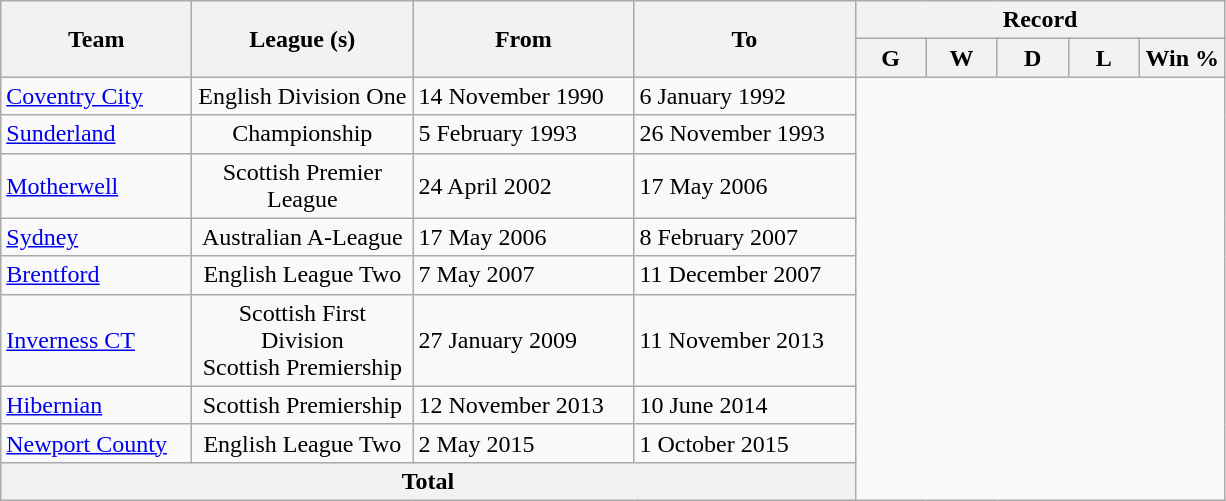<table class="wikitable" style="text-align: center">
<tr>
<th rowspan="2!" style="width:120px;">Team</th>
<th rowspan="2!" style="width:140px;">League (s)</th>
<th rowspan="2!" style="width:140px;">From</th>
<th rowspan="2!" style="width:140px;">To</th>
<th colspan=6>Record</th>
</tr>
<tr>
<th width=40>G</th>
<th width=40>W</th>
<th width=40>D</th>
<th width=40>L</th>
<th width=50>Win %</th>
</tr>
<tr>
<td align=left><a href='#'>Coventry City</a></td>
<td>English Division One</td>
<td align=left>14 November 1990</td>
<td align=left>6 January 1992<br></td>
</tr>
<tr>
<td align=left><a href='#'>Sunderland</a></td>
<td>Championship</td>
<td align=left>5 February 1993</td>
<td align=left>26 November 1993<br></td>
</tr>
<tr>
<td align=left><a href='#'>Motherwell</a></td>
<td>Scottish Premier League</td>
<td align=left>24 April 2002</td>
<td align=left>17 May 2006<br></td>
</tr>
<tr>
<td align=left><a href='#'>Sydney</a></td>
<td>Australian A-League</td>
<td align=left>17 May 2006</td>
<td align=left>8 February 2007<br></td>
</tr>
<tr>
<td align=left><a href='#'>Brentford</a></td>
<td>English League Two</td>
<td align=left>7 May 2007</td>
<td align=left>11 December 2007<br></td>
</tr>
<tr>
<td align=left><a href='#'>Inverness CT</a></td>
<td>Scottish First Division<br>Scottish Premiership</td>
<td align=left>27 January 2009</td>
<td align=left>11 November 2013<br></td>
</tr>
<tr>
<td align=left><a href='#'>Hibernian</a></td>
<td>Scottish Premiership</td>
<td align=left>12 November 2013</td>
<td align=left>10 June 2014<br></td>
</tr>
<tr>
<td align=left><a href='#'>Newport County</a></td>
<td>English League Two</td>
<td align=left>2 May 2015</td>
<td align=left>1 October 2015<br></td>
</tr>
<tr>
<th colspan=4>Total<br></th>
</tr>
</table>
